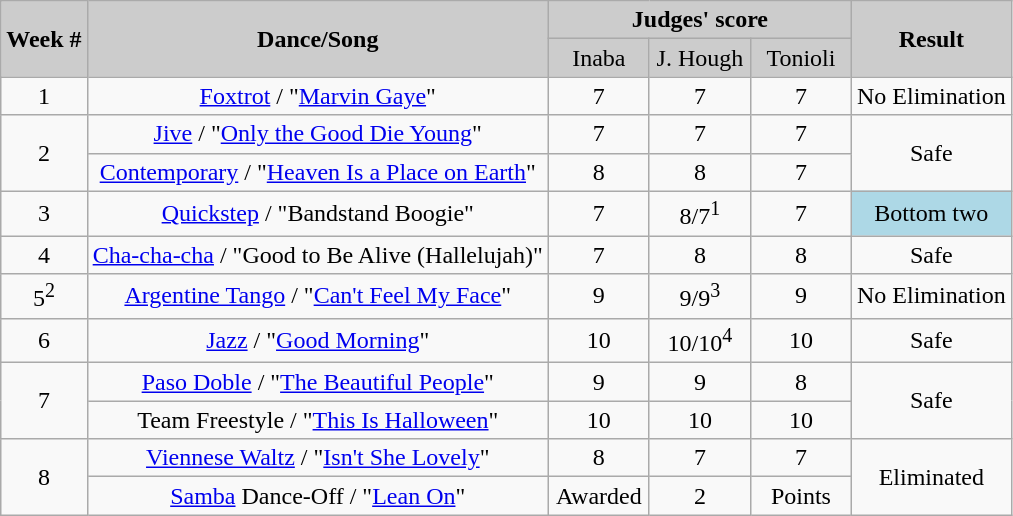<table class="wikitable" style="text-align:center">
<tr>
<th rowspan="2" style="background:#ccc;">Week #</th>
<th rowspan="2" style="background:#ccc;">Dance/Song</th>
<th colspan="3" style="background:#ccc;">Judges' score</th>
<th rowspan="2" style="background:#ccc;">Result</th>
</tr>
<tr style="background:#ccc;">
<td style="width:10%;">Inaba</td>
<td style="width:10%;">J. Hough</td>
<td style="width:10%;">Tonioli</td>
</tr>
<tr>
<td>1</td>
<td><a href='#'>Foxtrot</a> / "<a href='#'>Marvin Gaye</a>"</td>
<td>7</td>
<td>7</td>
<td>7</td>
<td>No Elimination</td>
</tr>
<tr>
<td rowspan="2">2</td>
<td><a href='#'>Jive</a> / "<a href='#'>Only the Good Die Young</a>"</td>
<td>7</td>
<td>7</td>
<td>7</td>
<td rowspan="2">Safe</td>
</tr>
<tr>
<td><a href='#'>Contemporary</a> / "<a href='#'>Heaven Is a Place on Earth</a>"</td>
<td>8</td>
<td>8</td>
<td>7</td>
</tr>
<tr>
<td>3</td>
<td><a href='#'>Quickstep</a> / "Bandstand Boogie"</td>
<td>7</td>
<td>8/7<sup>1</sup></td>
<td>7</td>
<td bgcolor="lightblue">Bottom two</td>
</tr>
<tr>
<td>4</td>
<td><a href='#'>Cha-cha-cha</a> / "Good to Be Alive (Hallelujah)"</td>
<td>7</td>
<td>8</td>
<td>8</td>
<td>Safe</td>
</tr>
<tr>
<td>5<sup>2</sup></td>
<td><a href='#'>Argentine Tango</a> / "<a href='#'>Can't Feel My Face</a>"</td>
<td>9</td>
<td>9/9<sup>3</sup></td>
<td>9</td>
<td>No Elimination</td>
</tr>
<tr>
<td>6</td>
<td><a href='#'>Jazz</a> / "<a href='#'>Good Morning</a>"</td>
<td>10</td>
<td>10/10<sup>4</sup></td>
<td>10</td>
<td>Safe</td>
</tr>
<tr>
<td rowspan="2">7</td>
<td><a href='#'>Paso Doble</a> / "<a href='#'>The Beautiful People</a>"</td>
<td>9</td>
<td>9</td>
<td>8</td>
<td rowspan="2">Safe</td>
</tr>
<tr>
<td>Team Freestyle / "<a href='#'>This Is Halloween</a>"</td>
<td>10</td>
<td>10</td>
<td>10</td>
</tr>
<tr>
<td rowspan="2">8</td>
<td><a href='#'>Viennese Waltz</a> / "<a href='#'>Isn't She Lovely</a>"</td>
<td>8</td>
<td>7</td>
<td>7</td>
<td rowspan="2">Eliminated</td>
</tr>
<tr>
<td><a href='#'>Samba</a> Dance-Off / "<a href='#'>Lean On</a>"</td>
<td>Awarded</td>
<td>2</td>
<td>Points</td>
</tr>
</table>
